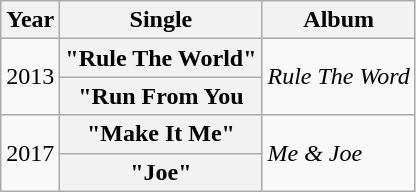<table class="wikitable">
<tr>
<th>Year</th>
<th>Single</th>
<th>Album</th>
</tr>
<tr>
<td rowspan="2">2013</td>
<th>"Rule The World"</th>
<td rowspan="2"><em>Rule The Word</em></td>
</tr>
<tr>
<th>"Run From You</th>
</tr>
<tr>
<td rowspan="2">2017</td>
<th>"Make It Me"</th>
<td rowspan="2"><em>Me & Joe</em></td>
</tr>
<tr>
<th>"Joe"</th>
</tr>
</table>
